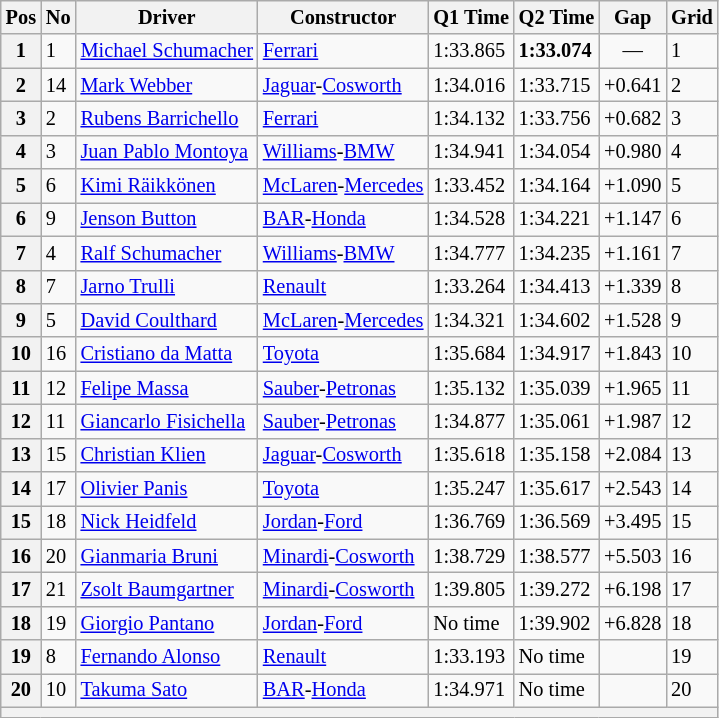<table class="wikitable sortable" style="font-size: 85%;">
<tr>
<th>Pos</th>
<th>No</th>
<th>Driver</th>
<th>Constructor</th>
<th>Q1 Time</th>
<th>Q2 Time</th>
<th>Gap</th>
<th>Grid</th>
</tr>
<tr>
<th>1</th>
<td>1</td>
<td> <a href='#'>Michael Schumacher</a></td>
<td><a href='#'>Ferrari</a></td>
<td>1:33.865</td>
<td><strong>1:33.074</strong></td>
<td align="center">—</td>
<td>1</td>
</tr>
<tr>
<th>2</th>
<td>14</td>
<td> <a href='#'>Mark Webber</a></td>
<td><a href='#'>Jaguar</a>-<a href='#'>Cosworth</a></td>
<td>1:34.016</td>
<td>1:33.715</td>
<td>+0.641</td>
<td>2</td>
</tr>
<tr>
<th>3</th>
<td>2</td>
<td> <a href='#'>Rubens Barrichello</a></td>
<td><a href='#'>Ferrari</a></td>
<td>1:34.132</td>
<td>1:33.756</td>
<td>+0.682</td>
<td>3</td>
</tr>
<tr>
<th>4</th>
<td>3</td>
<td> <a href='#'>Juan Pablo Montoya</a></td>
<td><a href='#'>Williams</a>-<a href='#'>BMW</a></td>
<td>1:34.941</td>
<td>1:34.054</td>
<td>+0.980</td>
<td>4</td>
</tr>
<tr>
<th>5</th>
<td>6</td>
<td> <a href='#'>Kimi Räikkönen</a></td>
<td><a href='#'>McLaren</a>-<a href='#'>Mercedes</a></td>
<td>1:33.452</td>
<td>1:34.164</td>
<td>+1.090</td>
<td>5</td>
</tr>
<tr>
<th>6</th>
<td>9</td>
<td> <a href='#'>Jenson Button</a></td>
<td><a href='#'>BAR</a>-<a href='#'>Honda</a></td>
<td>1:34.528</td>
<td>1:34.221</td>
<td>+1.147</td>
<td>6</td>
</tr>
<tr>
<th>7</th>
<td>4</td>
<td> <a href='#'>Ralf Schumacher</a></td>
<td><a href='#'>Williams</a>-<a href='#'>BMW</a></td>
<td>1:34.777</td>
<td>1:34.235</td>
<td>+1.161</td>
<td>7</td>
</tr>
<tr>
<th>8</th>
<td>7</td>
<td> <a href='#'>Jarno Trulli</a></td>
<td><a href='#'>Renault</a></td>
<td>1:33.264</td>
<td>1:34.413</td>
<td>+1.339</td>
<td>8</td>
</tr>
<tr>
<th>9</th>
<td>5</td>
<td> <a href='#'>David Coulthard</a></td>
<td><a href='#'>McLaren</a>-<a href='#'>Mercedes</a></td>
<td>1:34.321</td>
<td>1:34.602</td>
<td>+1.528</td>
<td>9</td>
</tr>
<tr>
<th>10</th>
<td>16</td>
<td> <a href='#'>Cristiano da Matta</a></td>
<td><a href='#'>Toyota</a></td>
<td>1:35.684</td>
<td>1:34.917</td>
<td>+1.843</td>
<td>10</td>
</tr>
<tr>
<th>11</th>
<td>12</td>
<td> <a href='#'>Felipe Massa</a></td>
<td><a href='#'>Sauber</a>-<a href='#'>Petronas</a></td>
<td>1:35.132</td>
<td>1:35.039</td>
<td>+1.965</td>
<td>11</td>
</tr>
<tr>
<th>12</th>
<td>11</td>
<td> <a href='#'>Giancarlo Fisichella</a></td>
<td><a href='#'>Sauber</a>-<a href='#'>Petronas</a></td>
<td>1:34.877</td>
<td>1:35.061</td>
<td>+1.987</td>
<td>12</td>
</tr>
<tr>
<th>13</th>
<td>15</td>
<td> <a href='#'>Christian Klien</a></td>
<td><a href='#'>Jaguar</a>-<a href='#'>Cosworth</a></td>
<td>1:35.618</td>
<td>1:35.158</td>
<td>+2.084</td>
<td>13</td>
</tr>
<tr>
<th>14</th>
<td>17</td>
<td> <a href='#'>Olivier Panis</a></td>
<td><a href='#'>Toyota</a></td>
<td>1:35.247</td>
<td>1:35.617</td>
<td>+2.543</td>
<td>14</td>
</tr>
<tr>
<th>15</th>
<td>18</td>
<td> <a href='#'>Nick Heidfeld</a></td>
<td><a href='#'>Jordan</a>-<a href='#'>Ford</a></td>
<td>1:36.769</td>
<td>1:36.569</td>
<td>+3.495</td>
<td>15</td>
</tr>
<tr>
<th>16</th>
<td>20</td>
<td> <a href='#'>Gianmaria Bruni</a></td>
<td><a href='#'>Minardi</a>-<a href='#'>Cosworth</a></td>
<td>1:38.729</td>
<td>1:38.577</td>
<td>+5.503</td>
<td>16</td>
</tr>
<tr>
<th>17</th>
<td>21</td>
<td> <a href='#'>Zsolt Baumgartner</a></td>
<td><a href='#'>Minardi</a>-<a href='#'>Cosworth</a></td>
<td>1:39.805</td>
<td>1:39.272</td>
<td>+6.198</td>
<td>17</td>
</tr>
<tr>
<th>18</th>
<td>19</td>
<td> <a href='#'>Giorgio Pantano</a></td>
<td><a href='#'>Jordan</a>-<a href='#'>Ford</a></td>
<td>No time</td>
<td>1:39.902</td>
<td>+6.828</td>
<td>18</td>
</tr>
<tr>
<th>19</th>
<td>8</td>
<td> <a href='#'>Fernando Alonso</a></td>
<td><a href='#'>Renault</a></td>
<td>1:33.193</td>
<td>No time</td>
<td></td>
<td>19</td>
</tr>
<tr>
<th>20</th>
<td>10</td>
<td> <a href='#'>Takuma Sato</a></td>
<td><a href='#'>BAR</a>-<a href='#'>Honda</a></td>
<td>1:34.971</td>
<td>No time</td>
<td></td>
<td>20</td>
</tr>
<tr>
<th colspan="8"></th>
</tr>
</table>
